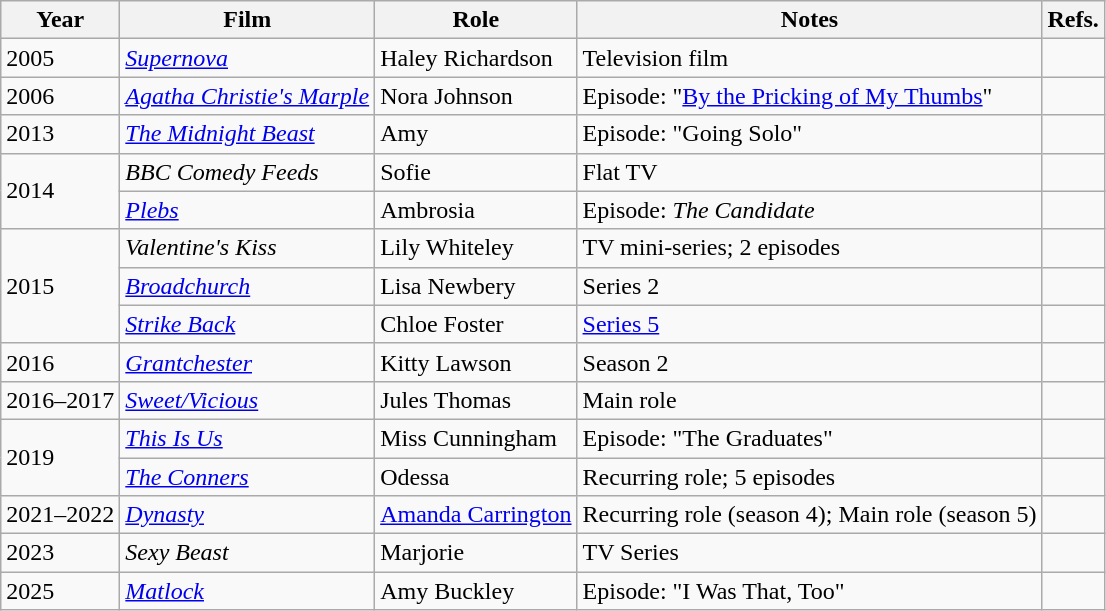<table class="wikitable sortable">
<tr>
<th>Year</th>
<th>Film</th>
<th>Role</th>
<th>Notes</th>
<th>Refs.</th>
</tr>
<tr>
<td>2005</td>
<td><em><a href='#'>Supernova</a></em></td>
<td>Haley Richardson</td>
<td>Television film</td>
<td></td>
</tr>
<tr>
<td>2006</td>
<td><em><a href='#'>Agatha Christie's Marple</a></em></td>
<td>Nora Johnson</td>
<td>Episode: "<a href='#'>By the Pricking of My Thumbs</a>"</td>
<td></td>
</tr>
<tr>
<td>2013</td>
<td><em><a href='#'>The Midnight Beast</a></em></td>
<td>Amy</td>
<td>Episode: "Going Solo"</td>
<td></td>
</tr>
<tr>
<td rowspan="2">2014</td>
<td><em>BBC Comedy Feeds</em></td>
<td>Sofie</td>
<td>Flat TV</td>
<td></td>
</tr>
<tr>
<td><em><a href='#'>Plebs</a></em></td>
<td>Ambrosia</td>
<td>Episode: <em>The Candidate</em></td>
<td></td>
</tr>
<tr>
<td rowspan="3">2015</td>
<td><em>Valentine's Kiss</em></td>
<td>Lily Whiteley</td>
<td>TV mini-series; 2 episodes</td>
<td></td>
</tr>
<tr>
<td><em><a href='#'>Broadchurch</a></em></td>
<td>Lisa Newbery</td>
<td>Series 2</td>
<td></td>
</tr>
<tr>
<td><em><a href='#'>Strike Back</a></em></td>
<td>Chloe Foster</td>
<td><a href='#'>Series 5</a></td>
<td></td>
</tr>
<tr>
<td>2016</td>
<td><em><a href='#'>Grantchester</a></em></td>
<td>Kitty Lawson</td>
<td>Season 2</td>
<td></td>
</tr>
<tr>
<td>2016–2017</td>
<td><em><a href='#'>Sweet/Vicious</a></em></td>
<td>Jules Thomas</td>
<td>Main role</td>
<td></td>
</tr>
<tr>
<td rowspan="2">2019</td>
<td><em><a href='#'>This Is Us</a></em></td>
<td>Miss Cunningham</td>
<td>Episode: "The Graduates"</td>
<td></td>
</tr>
<tr>
<td><em><a href='#'>The Conners</a></em></td>
<td>Odessa</td>
<td>Recurring role; 5 episodes</td>
<td></td>
</tr>
<tr>
<td>2021–2022</td>
<td><em><a href='#'>Dynasty</a></em></td>
<td><a href='#'>Amanda Carrington</a></td>
<td>Recurring role (season 4); Main role (season 5)</td>
<td></td>
</tr>
<tr>
<td>2023</td>
<td><em>Sexy Beast</em></td>
<td>Marjorie</td>
<td>TV Series</td>
<td></td>
</tr>
<tr>
<td>2025</td>
<td><em><a href='#'>Matlock</a></em></td>
<td>Amy Buckley</td>
<td>Episode: "I Was That, Too"</td>
<td></td>
</tr>
</table>
